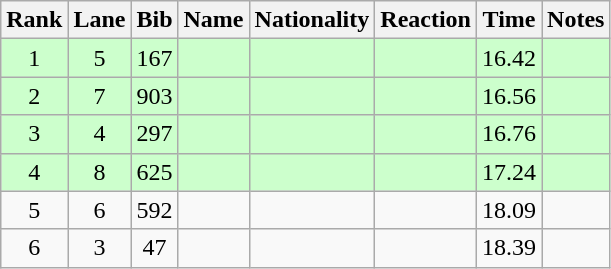<table class="wikitable sortable" style="text-align:center">
<tr>
<th>Rank</th>
<th>Lane</th>
<th>Bib</th>
<th>Name</th>
<th>Nationality</th>
<th>Reaction</th>
<th>Time</th>
<th>Notes</th>
</tr>
<tr bgcolor=ccffcc>
<td>1</td>
<td>5</td>
<td>167</td>
<td align=left></td>
<td align=left></td>
<td></td>
<td>16.42</td>
<td><strong></strong></td>
</tr>
<tr bgcolor=ccffcc>
<td>2</td>
<td>7</td>
<td>903</td>
<td align=left></td>
<td align=left></td>
<td></td>
<td>16.56</td>
<td><strong></strong></td>
</tr>
<tr bgcolor=ccffcc>
<td>3</td>
<td>4</td>
<td>297</td>
<td align=left></td>
<td align=left></td>
<td></td>
<td>16.76</td>
<td><strong></strong></td>
</tr>
<tr bgcolor=ccffcc>
<td>4</td>
<td>8</td>
<td>625</td>
<td align=left></td>
<td align=left></td>
<td></td>
<td>17.24</td>
<td><strong></strong></td>
</tr>
<tr>
<td>5</td>
<td>6</td>
<td>592</td>
<td align=left></td>
<td align=left></td>
<td></td>
<td>18.09</td>
<td></td>
</tr>
<tr>
<td>6</td>
<td>3</td>
<td>47</td>
<td align=left></td>
<td align=left></td>
<td></td>
<td>18.39</td>
<td></td>
</tr>
</table>
